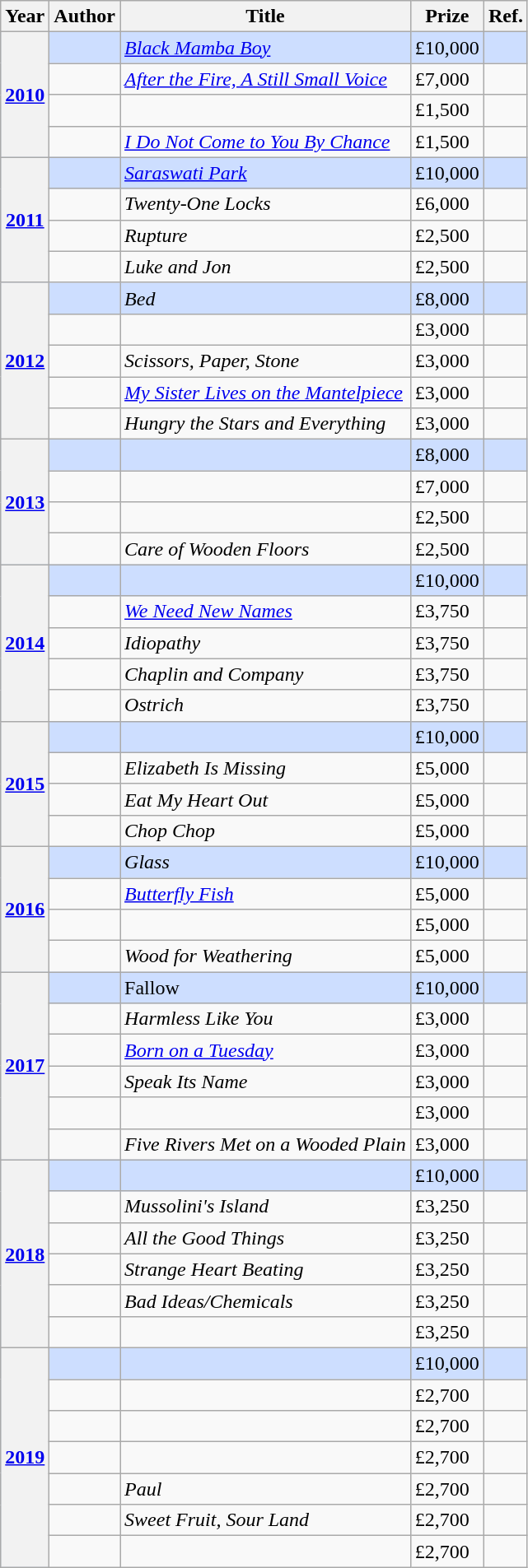<table class="wikitable sortable mw-collapsible">
<tr>
<th>Year</th>
<th>Author</th>
<th>Title</th>
<th>Prize</th>
<th>Ref.</th>
</tr>
<tr style="background:#cddeff">
<th rowspan="4"><a href='#'>2010</a></th>
<td></td>
<td><em><a href='#'>Black Mamba Boy</a></em></td>
<td>£10,000</td>
<td></td>
</tr>
<tr>
<td></td>
<td><em><a href='#'>After the Fire, A Still Small Voice</a></em></td>
<td>£7,000</td>
<td></td>
</tr>
<tr>
<td></td>
<td><em></em></td>
<td>£1,500</td>
<td></td>
</tr>
<tr>
<td></td>
<td><em><a href='#'>I Do Not Come to You By Chance</a></em></td>
<td>£1,500</td>
<td></td>
</tr>
<tr style="background:#cddeff">
<th rowspan="4"><a href='#'>2011</a></th>
<td></td>
<td><em><a href='#'>Saraswati Park</a></em></td>
<td>£10,000</td>
<td></td>
</tr>
<tr>
<td></td>
<td><em>Twenty-One Locks</em></td>
<td>£6,000</td>
<td></td>
</tr>
<tr>
<td></td>
<td><em>Rupture</em></td>
<td>£2,500</td>
<td></td>
</tr>
<tr>
<td></td>
<td><em>Luke and Jon</em></td>
<td>£2,500</td>
<td></td>
</tr>
<tr style=background:#cddeff>
<th rowspan="5"><a href='#'>2012</a></th>
<td></td>
<td><em>Bed</em></td>
<td>£8,000</td>
<td></td>
</tr>
<tr>
<td></td>
<td><em></em></td>
<td>£3,000</td>
<td></td>
</tr>
<tr>
<td></td>
<td><em>Scissors, Paper, Stone</em></td>
<td>£3,000</td>
<td></td>
</tr>
<tr>
<td></td>
<td><em><a href='#'>My Sister Lives on the Mantelpiece</a></em></td>
<td>£3,000</td>
<td></td>
</tr>
<tr>
<td></td>
<td><em>Hungry the Stars and Everything</em></td>
<td>£3,000</td>
<td></td>
</tr>
<tr style=background:#cddeff>
<th rowspan="4"><a href='#'>2013</a></th>
<td></td>
<td><em></em></td>
<td>£8,000</td>
<td></td>
</tr>
<tr>
<td></td>
<td><em></em></td>
<td>£7,000</td>
<td></td>
</tr>
<tr>
<td></td>
<td><em></em></td>
<td>£2,500</td>
<td></td>
</tr>
<tr>
<td></td>
<td><em>Care of Wooden Floors</em></td>
<td>£2,500</td>
<td></td>
</tr>
<tr style="background:#cddeff">
<th rowspan="5"><a href='#'>2014</a></th>
<td></td>
<td><em></em></td>
<td>£10,000</td>
<td></td>
</tr>
<tr>
<td></td>
<td><em><a href='#'>We Need New Names</a></em></td>
<td>£3,750</td>
<td></td>
</tr>
<tr>
<td></td>
<td><em>Idiopathy</em></td>
<td>£3,750</td>
<td></td>
</tr>
<tr>
<td></td>
<td><em>Chaplin and Company</em></td>
<td>£3,750</td>
<td></td>
</tr>
<tr>
<td></td>
<td><em>Ostrich</em></td>
<td>£3,750</td>
<td></td>
</tr>
<tr style="background:#cddeff">
<th rowspan="4"><a href='#'>2015</a></th>
<td></td>
<td><em></em></td>
<td>£10,000</td>
<td></td>
</tr>
<tr>
<td></td>
<td><em>Elizabeth Is Missing</em></td>
<td>£5,000</td>
<td></td>
</tr>
<tr>
<td></td>
<td><em>Eat My Heart Out</em></td>
<td>£5,000</td>
<td></td>
</tr>
<tr>
<td></td>
<td><em>Chop Chop</em></td>
<td>£5,000</td>
<td></td>
</tr>
<tr style="background:#cddeff">
<th rowspan="4"><a href='#'>2016</a></th>
<td></td>
<td><em>Glass</em></td>
<td>£10,000</td>
<td></td>
</tr>
<tr>
<td></td>
<td><em><a href='#'>Butterfly Fish</a></em></td>
<td>£5,000</td>
<td></td>
</tr>
<tr>
<td></td>
<td><em></em></td>
<td>£5,000</td>
<td></td>
</tr>
<tr>
<td></td>
<td><em>Wood for Weathering</em></td>
<td>£5,000</td>
<td></td>
</tr>
<tr style="background:#cddeff">
<th rowspan="6"><a href='#'>2017</a></th>
<td></td>
<td>Fallow</td>
<td>£10,000</td>
<td></td>
</tr>
<tr>
<td></td>
<td><em>Harmless Like You</em></td>
<td>£3,000</td>
<td></td>
</tr>
<tr>
<td></td>
<td><em><a href='#'>Born on a Tuesday</a></em></td>
<td>£3,000</td>
<td></td>
</tr>
<tr>
<td></td>
<td><em>Speak Its Name</em></td>
<td>£3,000</td>
<td></td>
</tr>
<tr>
<td></td>
<td><em></em></td>
<td>£3,000</td>
<td></td>
</tr>
<tr>
<td></td>
<td><em>Five Rivers Met on a Wooded Plain</em></td>
<td>£3,000</td>
<td></td>
</tr>
<tr style="background:#cddeff">
<th rowspan="6"><a href='#'>2018</a></th>
<td></td>
<td><em></em></td>
<td>£10,000</td>
<td></td>
</tr>
<tr>
<td></td>
<td><em>Mussolini's Island</em></td>
<td>£3,250</td>
<td></td>
</tr>
<tr>
<td></td>
<td><em>All the Good Things</em></td>
<td>£3,250</td>
<td></td>
</tr>
<tr>
<td></td>
<td><em>Strange Heart Beating</em></td>
<td>£3,250</td>
<td></td>
</tr>
<tr>
<td></td>
<td><em>Bad Ideas/Chemicals</em></td>
<td>£3,250</td>
<td></td>
</tr>
<tr>
<td></td>
<td><em></em></td>
<td>£3,250</td>
<td></td>
</tr>
<tr style="background:#cddeff">
<th rowspan="7"><a href='#'>2019</a></th>
<td></td>
<td><em></em></td>
<td>£10,000</td>
<td></td>
</tr>
<tr>
<td></td>
<td><em></em></td>
<td>£2,700</td>
<td></td>
</tr>
<tr>
<td></td>
<td><em></em></td>
<td>£2,700</td>
<td></td>
</tr>
<tr>
<td></td>
<td><em></em></td>
<td>£2,700</td>
<td></td>
</tr>
<tr>
<td></td>
<td><em>Paul</em></td>
<td>£2,700</td>
<td></td>
</tr>
<tr>
<td></td>
<td><em>Sweet Fruit, Sour Land</em></td>
<td>£2,700</td>
<td></td>
</tr>
<tr>
<td></td>
<td><em></em></td>
<td>£2,700</td>
<td></td>
</tr>
</table>
